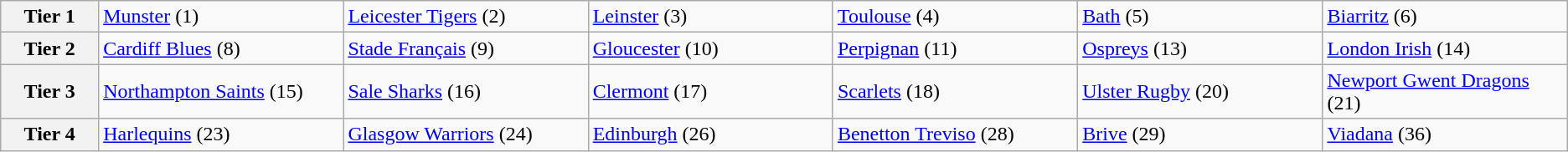<table class="wikitable">
<tr>
<th width=6%>Tier 1</th>
<td width=15%> <a href='#'>Munster</a> (1)</td>
<td width=15%> <a href='#'>Leicester Tigers</a> (2)</td>
<td width=15%> <a href='#'>Leinster</a> (3)</td>
<td width=15%> <a href='#'>Toulouse</a> (4)</td>
<td width=15%> <a href='#'>Bath</a> (5)</td>
<td width=15%> <a href='#'>Biarritz</a> (6)</td>
</tr>
<tr>
<th>Tier 2</th>
<td> <a href='#'>Cardiff Blues</a> (8)</td>
<td> <a href='#'>Stade Français</a> (9)</td>
<td> <a href='#'>Gloucester</a> (10)</td>
<td> <a href='#'>Perpignan</a> (11)</td>
<td> <a href='#'>Ospreys</a> (13)</td>
<td> <a href='#'>London Irish</a> (14)</td>
</tr>
<tr>
<th>Tier 3</th>
<td> <a href='#'>Northampton Saints</a> (15)</td>
<td> <a href='#'>Sale Sharks</a> (16)</td>
<td> <a href='#'>Clermont</a> (17)</td>
<td> <a href='#'>Scarlets</a> (18)</td>
<td> <a href='#'>Ulster Rugby</a> (20)</td>
<td> <a href='#'>Newport Gwent Dragons</a> (21)</td>
</tr>
<tr>
<th>Tier 4</th>
<td> <a href='#'>Harlequins</a> (23)</td>
<td> <a href='#'>Glasgow Warriors</a> (24)</td>
<td> <a href='#'>Edinburgh</a> (26)</td>
<td> <a href='#'>Benetton Treviso</a> (28)</td>
<td> <a href='#'>Brive</a> (29)</td>
<td> <a href='#'>Viadana</a> (36)</td>
</tr>
</table>
